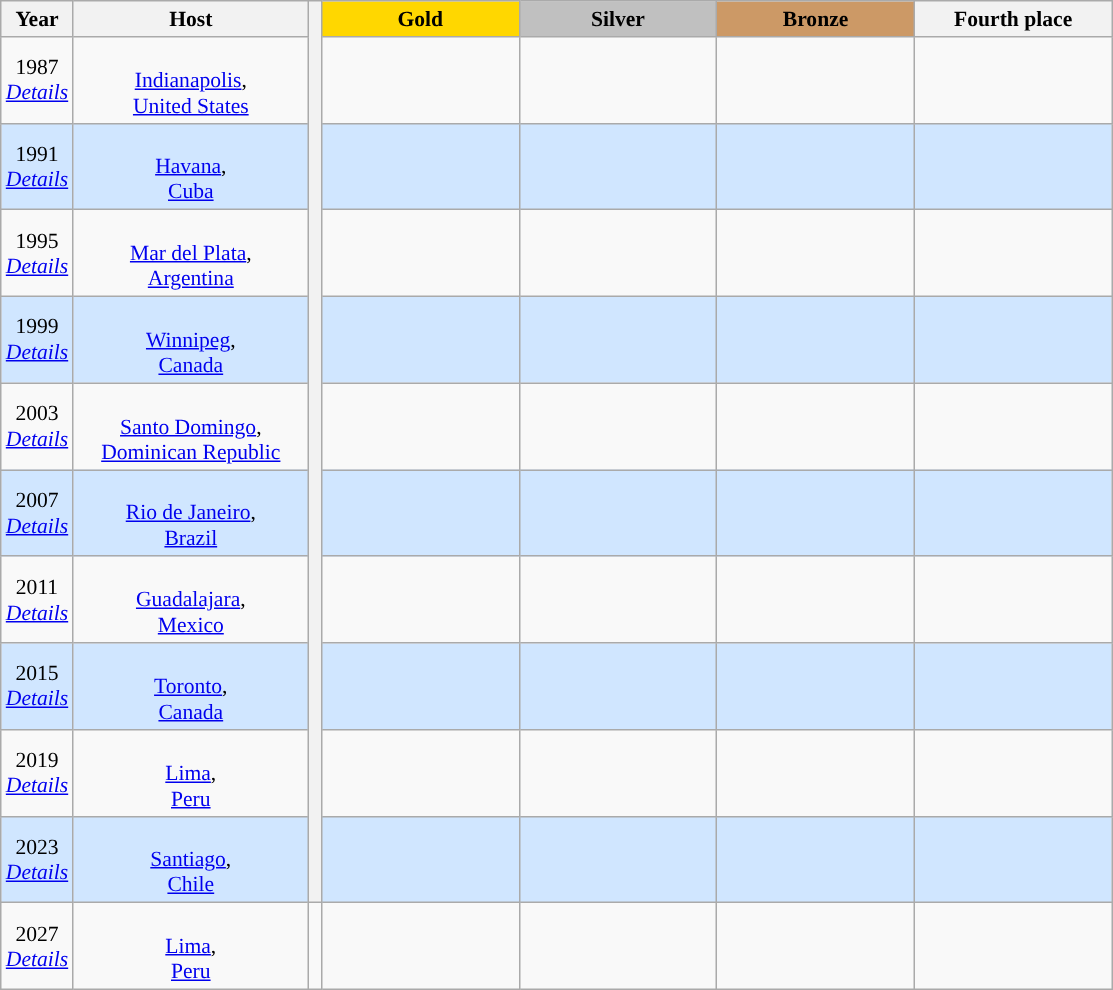<table class="wikitable" style="font-size: 90%; text-align: center;">
<tr>
<th width="30">Year</th>
<th width="150">Host</th>
<th width="2" rowspan="11"></th>
<th width="125" style="background: gold;">Gold</th>
<th width="125" style="background: silver;">Silver</th>
<th width="125" style="background: #cc9966;">Bronze</th>
<th width="125" style="background:">Fourth place</th>
</tr>
<tr>
<td>1987<br><em><a href='#'>Details</a></em></td>
<td><br><a href='#'>Indianapolis</a>,<br><a href='#'>United States</a></td>
<td><strong></strong></td>
<td></td>
<td></td>
<td></td>
</tr>
<tr style="background: #D0E6FF;">
<td>1991<br><em><a href='#'>Details</a></em></td>
<td><br><a href='#'>Havana</a>,<br><a href='#'>Cuba</a></td>
<td><strong></strong></td>
<td></td>
<td></td>
<td></td>
</tr>
<tr>
<td>1995<br><em><a href='#'>Details</a></em></td>
<td><br><a href='#'>Mar del Plata</a>,<br><a href='#'>Argentina</a></td>
<td><strong></strong></td>
<td></td>
<td></td>
<td></td>
</tr>
<tr style="background: #D0E6FF;">
<td>1999<br><em><a href='#'>Details</a></em></td>
<td><br><a href='#'>Winnipeg</a>,<br><a href='#'>Canada</a></td>
<td><strong></strong></td>
<td></td>
<td></td>
<td></td>
</tr>
<tr>
<td>2003<br><em><a href='#'>Details</a></em></td>
<td><br><a href='#'>Santo Domingo</a>,<br><a href='#'>Dominican Republic</a></td>
<td><strong></strong></td>
<td></td>
<td></td>
<td></td>
</tr>
<tr style="background: #D0E6FF;">
<td>2007<br><em><a href='#'>Details</a></em></td>
<td><br><a href='#'>Rio de Janeiro</a>,<br><a href='#'>Brazil</a></td>
<td><strong></strong></td>
<td></td>
<td></td>
<td></td>
</tr>
<tr>
<td>2011<br><em><a href='#'>Details</a></em></td>
<td><br><a href='#'>Guadalajara</a>,<br><a href='#'>Mexico</a></td>
<td><strong></strong></td>
<td></td>
<td></td>
<td></td>
</tr>
<tr style="background: #D0E6FF;">
<td>2015<br><em><a href='#'>Details</a></em></td>
<td><br><a href='#'>Toronto</a>,<br><a href='#'>Canada</a></td>
<td><strong></strong></td>
<td></td>
<td></td>
<td></td>
</tr>
<tr>
<td>2019<br><em><a href='#'>Details</a></em></td>
<td><br><a href='#'>Lima</a>,<br><a href='#'>Peru</a></td>
<td><strong></strong></td>
<td></td>
<td></td>
<td></td>
</tr>
<tr style="background: #D0E6FF;">
<td>2023<br><em><a href='#'>Details</a></em></td>
<td><br><a href='#'>Santiago</a>,<br><a href='#'>Chile</a></td>
<td><strong></strong></td>
<td></td>
<td></td>
<td></td>
</tr>
<tr>
<td>2027<br><em><a href='#'>Details</a></em></td>
<td><br><a href='#'>Lima</a>,<br><a href='#'>Peru</a></td>
<td></td>
<td></td>
<td></td>
<td></td>
</tr>
</table>
